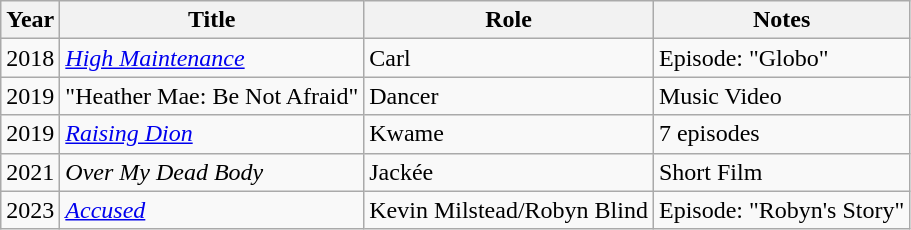<table class="wikitable">
<tr>
<th>Year</th>
<th>Title</th>
<th>Role</th>
<th>Notes</th>
</tr>
<tr>
<td>2018</td>
<td><em><a href='#'>High Maintenance</a></em></td>
<td>Carl</td>
<td>Episode: "Globo"</td>
</tr>
<tr>
<td>2019</td>
<td>"Heather Mae: Be Not Afraid"</td>
<td>Dancer</td>
<td>Music Video</td>
</tr>
<tr>
<td>2019</td>
<td><em><a href='#'>Raising Dion</a></em></td>
<td>Kwame</td>
<td>7 episodes</td>
</tr>
<tr>
<td>2021</td>
<td><em>Over My Dead Body</em></td>
<td>Jackée</td>
<td>Short Film</td>
</tr>
<tr>
<td>2023</td>
<td><a href='#'><em>Accused</em></a></td>
<td>Kevin Milstead/Robyn Blind</td>
<td>Episode: "Robyn's Story"</td>
</tr>
</table>
